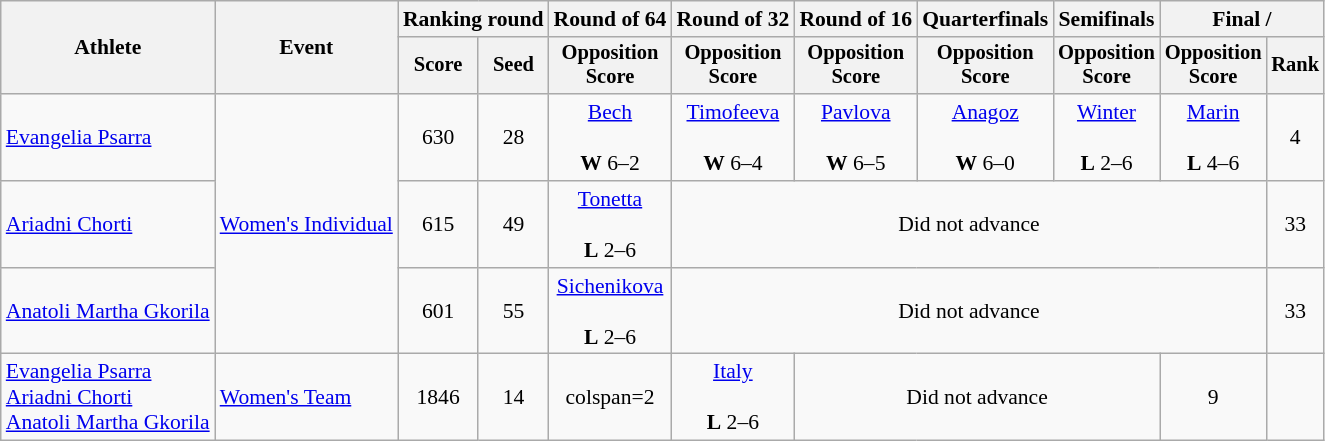<table class="wikitable" style="font-size:90%">
<tr>
<th rowspan=2>Athlete</th>
<th rowspan=2>Event</th>
<th colspan=2>Ranking round</th>
<th>Round of 64</th>
<th>Round of 32</th>
<th>Round of 16</th>
<th>Quarterfinals</th>
<th>Semifinals</th>
<th colspan=2>Final / </th>
</tr>
<tr style="font-size:95%">
<th>Score</th>
<th>Seed</th>
<th>Opposition<br>Score</th>
<th>Opposition<br>Score</th>
<th>Opposition<br>Score</th>
<th>Opposition<br>Score</th>
<th>Opposition<br>Score</th>
<th>Opposition<br>Score</th>
<th>Rank</th>
</tr>
<tr align=center>
<td align=left><a href='#'>Evangelia Psarra</a></td>
<td style="text-align:left;" rowspan="3"><a href='#'>Women's Individual</a></td>
<td>630</td>
<td>28</td>
<td><a href='#'>Bech</a><br><br><strong>W</strong> 6–2</td>
<td><a href='#'>Timofeeva</a><br><br><strong>W</strong> 6–4</td>
<td><a href='#'>Pavlova</a><br><br><strong>W</strong> 6–5</td>
<td><a href='#'>Anagoz</a><br><br><strong>W</strong> 6–0</td>
<td><a href='#'>Winter</a><br><br><strong>L</strong> 2–6</td>
<td><a href='#'>Marin</a><br><br><strong>L</strong> 4–6</td>
<td>4</td>
</tr>
<tr align=center>
<td align=left><a href='#'>Ariadni Chorti</a></td>
<td>615</td>
<td>49</td>
<td><a href='#'>Tonetta</a><br><br><strong>L</strong> 2–6</td>
<td colspan=5>Did not advance</td>
<td>33</td>
</tr>
<tr align=center>
<td align=left><a href='#'>Anatoli Martha Gkorila</a></td>
<td>601</td>
<td>55</td>
<td><a href='#'>Sichenikova</a><br><br><strong>L</strong> 2–6</td>
<td colspan=5>Did not advance</td>
<td>33</td>
</tr>
<tr align=center>
<td align=left><a href='#'>Evangelia Psarra</a><br><a href='#'>Ariadni Chorti</a><br><a href='#'>Anatoli Martha Gkorila</a></td>
<td align=left><a href='#'>Women's Team</a></td>
<td>1846</td>
<td>14</td>
<td>colspan=2 </td>
<td><a href='#'>Italy</a><br><br><strong>L</strong> 2–6</td>
<td colspan=3>Did not advance</td>
<td>9</td>
</tr>
</table>
